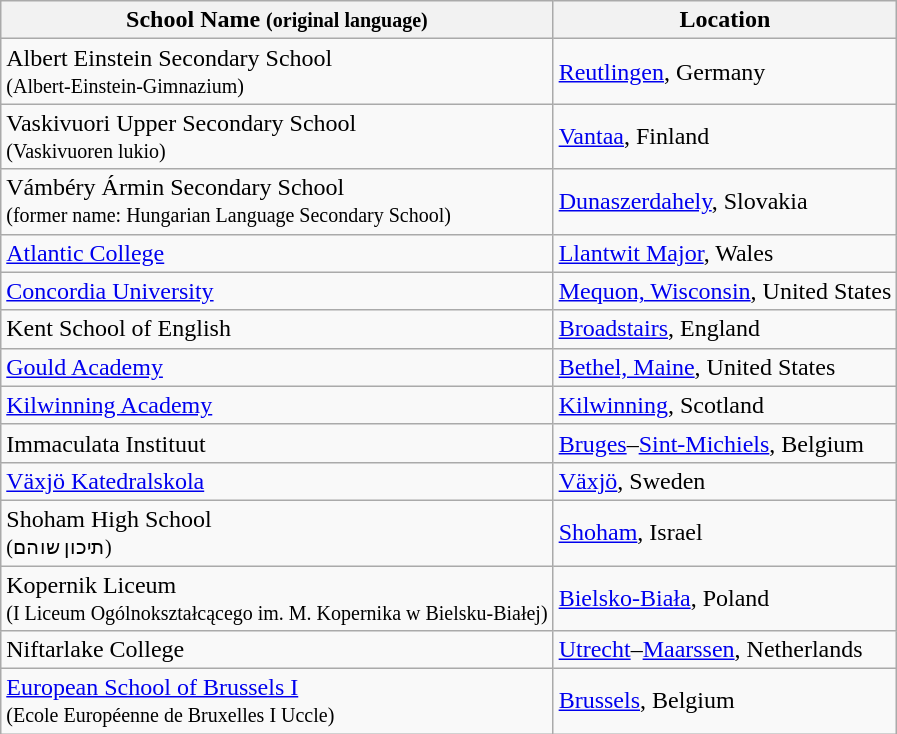<table class="wikitable">
<tr>
<th>School Name <small>(original language)</small></th>
<th>Location</th>
</tr>
<tr>
<td>Albert Einstein Secondary School<br><small>(Albert-Einstein-Gimnazium)</small></td>
<td><a href='#'>Reutlingen</a>, Germany</td>
</tr>
<tr>
<td>Vaskivuori Upper Secondary School<br><small>(Vaskivuoren lukio)</small></td>
<td><a href='#'>Vantaa</a>, Finland</td>
</tr>
<tr>
<td>Vámbéry Ármin Secondary School<br><small>(former name: Hungarian Language Secondary School)</small></td>
<td><a href='#'>Dunaszerdahely</a>, Slovakia</td>
</tr>
<tr>
<td><a href='#'>Atlantic College</a></td>
<td><a href='#'>Llantwit Major</a>, Wales</td>
</tr>
<tr>
<td><a href='#'>Concordia University</a></td>
<td><a href='#'>Mequon, Wisconsin</a>, United States</td>
</tr>
<tr>
<td>Kent School of English</td>
<td><a href='#'>Broadstairs</a>, England</td>
</tr>
<tr>
<td><a href='#'>Gould Academy</a></td>
<td><a href='#'>Bethel, Maine</a>, United States</td>
</tr>
<tr>
<td><a href='#'>Kilwinning Academy</a></td>
<td><a href='#'>Kilwinning</a>, Scotland</td>
</tr>
<tr>
<td>Immaculata Instituut</td>
<td><a href='#'>Bruges</a>–<a href='#'>Sint-Michiels</a>, Belgium</td>
</tr>
<tr>
<td><a href='#'>Växjö Katedralskola</a></td>
<td><a href='#'>Växjö</a>, Sweden</td>
</tr>
<tr>
<td>Shoham High School<br><small>(תיכון שוהם)</small></td>
<td><a href='#'>Shoham</a>, Israel</td>
</tr>
<tr>
<td>Kopernik Liceum<br><small>(I Liceum Ogólnokształcącego im. M. Kopernika w Bielsku-Białej)</small></td>
<td><a href='#'>Bielsko-Biała</a>, Poland</td>
</tr>
<tr>
<td>Niftarlake College</td>
<td><a href='#'>Utrecht</a>–<a href='#'>Maarssen</a>, Netherlands</td>
</tr>
<tr>
<td><a href='#'>European School of Brussels I</a><br><small>(Ecole Européenne de Bruxelles I Uccle)</small></td>
<td><a href='#'>Brussels</a>, Belgium</td>
</tr>
</table>
